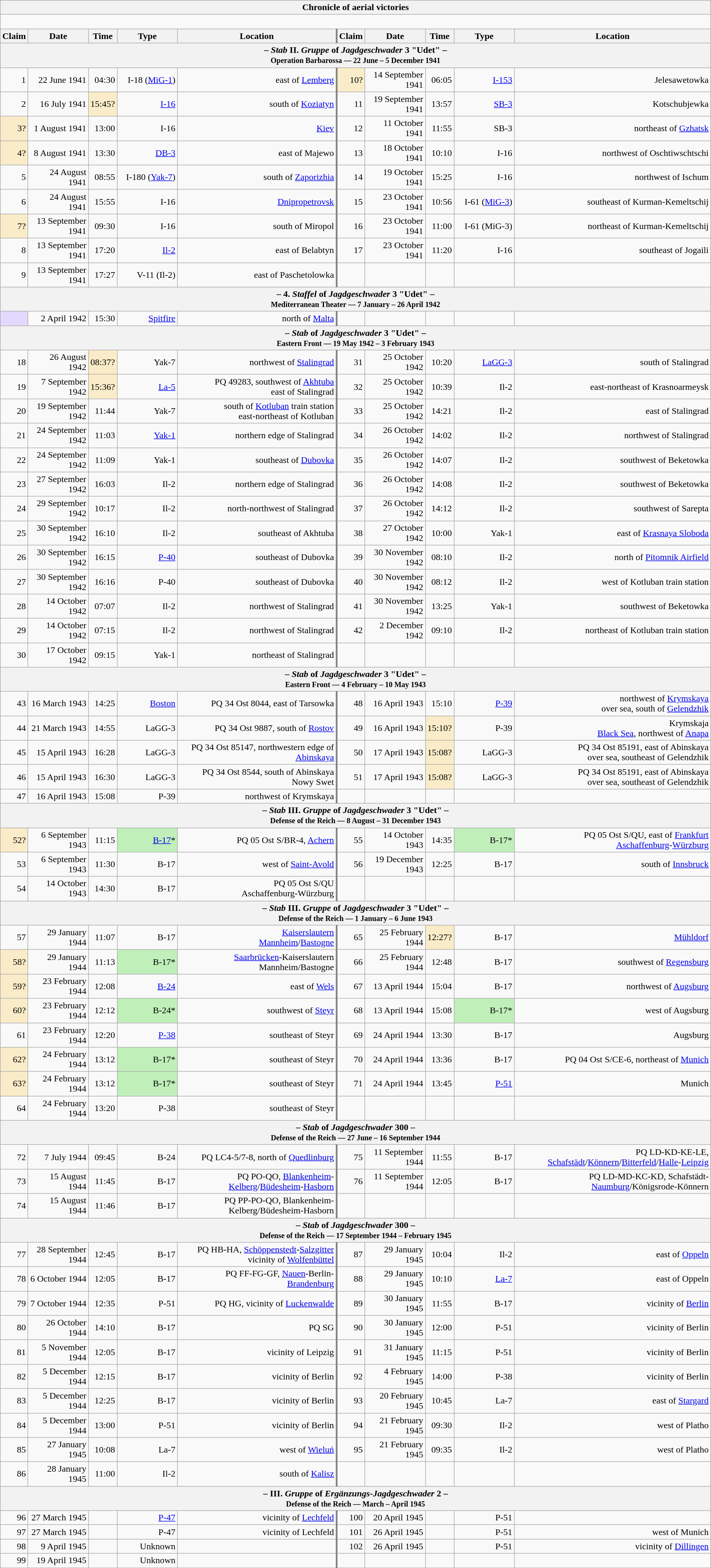<table class="wikitable plainrowheaders collapsible" style="margin-left: auto; margin-right: auto; border: none; text-align:right; width: 100%;">
<tr>
<th colspan="10">Chronicle of aerial victories</th>
</tr>
<tr>
<td colspan="10" style="text-align: left;"><br>

</td>
</tr>
<tr>
<th scope="col">Claim</th>
<th scope="col">Date</th>
<th scope="col">Time</th>
<th scope="col" width="100px">Type</th>
<th scope="col">Location</th>
<th scope="col" style="border-left: 3px solid grey;">Claim</th>
<th scope="col">Date</th>
<th scope="col">Time</th>
<th scope="col" width="100px">Type</th>
<th scope="col">Location</th>
</tr>
<tr>
<th colspan="10">– <em>Stab</em> II. <em>Gruppe</em> of <em>Jagdgeschwader</em> 3 "Udet" –<br><small>Operation Barbarossa — 22 June – 5 December 1941</small></th>
</tr>
<tr>
<td>1</td>
<td>22 June 1941</td>
<td>04:30</td>
<td>I-18 (<a href='#'>MiG-1</a>)</td>
<td>east of <a href='#'>Lemberg</a></td>
<td style="border-left: 3px solid grey; background:#faecc8">10?</td>
<td>14 September 1941</td>
<td>06:05</td>
<td><a href='#'>I-153</a></td>
<td>Jelesawetowka</td>
</tr>
<tr>
<td>2</td>
<td>16 July 1941</td>
<td style="background:#faecc8">15:45?</td>
<td><a href='#'>I-16</a></td>
<td>south of <a href='#'>Koziatyn</a></td>
<td style="border-left: 3px solid grey;">11</td>
<td>19 September 1941</td>
<td>13:57</td>
<td><a href='#'>SB-3</a></td>
<td>Kotschubjewka</td>
</tr>
<tr>
<td style="background:#faecc8">3?</td>
<td>1 August 1941</td>
<td>13:00</td>
<td>I-16</td>
<td><a href='#'>Kiev</a></td>
<td style="border-left: 3px solid grey;">12</td>
<td>11 October 1941</td>
<td>11:55</td>
<td>SB-3</td>
<td> northeast of <a href='#'>Gzhatsk</a></td>
</tr>
<tr>
<td style="background:#faecc8">4?</td>
<td>8 August 1941</td>
<td>13:30</td>
<td><a href='#'>DB-3</a></td>
<td>east of Majewo</td>
<td style="border-left: 3px solid grey;">13</td>
<td>18 October 1941</td>
<td>10:10</td>
<td>I-16</td>
<td>northwest of Oschtiwschtschi</td>
</tr>
<tr>
<td>5</td>
<td>24 August 1941</td>
<td>08:55</td>
<td>I-180 (<a href='#'>Yak-7</a>)</td>
<td>south of <a href='#'>Zaporizhia</a></td>
<td style="border-left: 3px solid grey;">14</td>
<td>19 October 1941</td>
<td>15:25</td>
<td>I-16</td>
<td>northwest of Ischum</td>
</tr>
<tr>
<td>6</td>
<td>24 August 1941</td>
<td>15:55</td>
<td>I-16</td>
<td><a href='#'>Dnipropetrovsk</a></td>
<td style="border-left: 3px solid grey;">15</td>
<td>23 October 1941</td>
<td>10:56</td>
<td>I-61 (<a href='#'>MiG-3</a>)</td>
<td>southeast of Kurman-Kemeltschij</td>
</tr>
<tr>
<td style="background:#faecc8">7?</td>
<td>13 September 1941</td>
<td>09:30</td>
<td>I-16</td>
<td>south of Miropol</td>
<td style="border-left: 3px solid grey;">16</td>
<td>23 October 1941</td>
<td>11:00</td>
<td>I-61 (MiG-3)</td>
<td>northeast of Kurman-Kemeltschij</td>
</tr>
<tr>
<td>8</td>
<td>13 September 1941</td>
<td>17:20</td>
<td><a href='#'>Il-2</a></td>
<td>east of Belabtyn</td>
<td style="border-left: 3px solid grey;">17</td>
<td>23 October 1941</td>
<td>11:20</td>
<td>I-16</td>
<td>southeast of Jogaili</td>
</tr>
<tr>
<td>9</td>
<td>13 September 1941</td>
<td>17:27</td>
<td>V-11 (Il-2)</td>
<td>east of Paschetolowka</td>
<td style="border-left: 3px solid grey;"></td>
<td></td>
<td></td>
<td></td>
<td></td>
</tr>
<tr>
<th colspan="10">– 4. <em>Staffel</em> of <em>Jagdgeschwader</em> 3 "Udet" –<br><small>Mediterranean Theater — 7 January – 26 April 1942</small></th>
</tr>
<tr>
<td style="background:#e3d9ff;"></td>
<td>2 April 1942</td>
<td>15:30</td>
<td><a href='#'>Spitfire</a></td>
<td> north of <a href='#'>Malta</a></td>
<td style="border-left: 3px solid grey;"></td>
<td></td>
<td></td>
<td></td>
<td></td>
</tr>
<tr>
<th colspan="10">– <em>Stab</em> of <em>Jagdgeschwader</em> 3 "Udet" –<br><small>Eastern Front — 19 May 1942 – 3 February 1943</small></th>
</tr>
<tr>
<td>18</td>
<td>26 August 1942</td>
<td style="background:#faecc8">08:37?</td>
<td>Yak-7</td>
<td>northwest of <a href='#'>Stalingrad</a></td>
<td style="border-left: 3px solid grey;">31</td>
<td>25 October 1942</td>
<td>10:20</td>
<td><a href='#'>LaGG-3</a></td>
<td> south of Stalingrad</td>
</tr>
<tr>
<td>19</td>
<td>7 September 1942</td>
<td style="background:#faecc8">15:36?</td>
<td><a href='#'>La-5</a></td>
<td>PQ 49283, southwest of <a href='#'>Akhtuba</a><br> east of Stalingrad</td>
<td style="border-left: 3px solid grey;">32</td>
<td>25 October 1942</td>
<td>10:39</td>
<td>Il-2</td>
<td> east-northeast of Krasnoarmeysk</td>
</tr>
<tr>
<td>20</td>
<td>19 September 1942</td>
<td>11:44</td>
<td>Yak-7</td>
<td> south of <a href='#'>Kotluban</a> train station<br> east-northeast of Kotluban</td>
<td style="border-left: 3px solid grey;">33</td>
<td>25 October 1942</td>
<td>14:21</td>
<td>Il-2</td>
<td> east of Stalingrad</td>
</tr>
<tr>
<td>21</td>
<td>24 September 1942</td>
<td>11:03</td>
<td><a href='#'>Yak-1</a></td>
<td>northern edge of Stalingrad</td>
<td style="border-left: 3px solid grey;">34</td>
<td>26 October 1942</td>
<td>14:02</td>
<td>Il-2</td>
<td> northwest of Stalingrad</td>
</tr>
<tr>
<td>22</td>
<td>24 September 1942</td>
<td>11:09</td>
<td>Yak-1</td>
<td>southeast of <a href='#'>Dubovka</a></td>
<td style="border-left: 3px solid grey;">35</td>
<td>26 October 1942</td>
<td>14:07</td>
<td>Il-2</td>
<td> southwest of Beketowka</td>
</tr>
<tr>
<td>23</td>
<td>27 September 1942</td>
<td>16:03</td>
<td>Il-2</td>
<td>northern edge of Stalingrad</td>
<td style="border-left: 3px solid grey;">36</td>
<td>26 October 1942</td>
<td>14:08</td>
<td>Il-2</td>
<td> southwest of Beketowka</td>
</tr>
<tr>
<td>24</td>
<td>29 September 1942</td>
<td>10:17</td>
<td>Il-2</td>
<td>north-northwest of Stalingrad</td>
<td style="border-left: 3px solid grey;">37</td>
<td>26 October 1942</td>
<td>14:12</td>
<td>Il-2</td>
<td> southwest of Sarepta</td>
</tr>
<tr>
<td>25</td>
<td>30 September 1942</td>
<td>16:10</td>
<td>Il-2</td>
<td> southeast of Akhtuba</td>
<td style="border-left: 3px solid grey;">38</td>
<td>27 October 1942</td>
<td>10:00</td>
<td>Yak-1</td>
<td> east of <a href='#'>Krasnaya Sloboda</a></td>
</tr>
<tr>
<td>26</td>
<td>30 September 1942</td>
<td>16:15</td>
<td><a href='#'>P-40</a></td>
<td> southeast of Dubovka</td>
<td style="border-left: 3px solid grey;">39</td>
<td>30 November 1942</td>
<td>08:10</td>
<td>Il-2</td>
<td> north of <a href='#'>Pitomnik Airfield</a></td>
</tr>
<tr>
<td>27</td>
<td>30 September 1942</td>
<td>16:16</td>
<td>P-40</td>
<td> southeast of Dubovka</td>
<td style="border-left: 3px solid grey;">40</td>
<td>30 November 1942</td>
<td>08:12</td>
<td>Il-2</td>
<td>west of Kotluban train station</td>
</tr>
<tr>
<td>28</td>
<td>14 October 1942</td>
<td>07:07</td>
<td>Il-2</td>
<td> northwest of Stalingrad</td>
<td style="border-left: 3px solid grey;">41</td>
<td>30 November 1942</td>
<td>13:25</td>
<td>Yak-1</td>
<td> southwest of Beketowka</td>
</tr>
<tr>
<td>29</td>
<td>14 October 1942</td>
<td>07:15</td>
<td>Il-2</td>
<td> northwest of Stalingrad</td>
<td style="border-left: 3px solid grey;">42</td>
<td>2 December 1942</td>
<td>09:10</td>
<td>Il-2</td>
<td> northeast of Kotluban train station</td>
</tr>
<tr>
<td>30</td>
<td>17 October 1942</td>
<td>09:15</td>
<td>Yak-1</td>
<td> northeast of Stalingrad</td>
<td style="border-left: 3px solid grey;"></td>
<td></td>
<td></td>
<td></td>
<td></td>
</tr>
<tr>
<th colspan="10">– <em>Stab</em> of <em>Jagdgeschwader</em> 3 "Udet" –<br><small>Eastern Front — 4 February – 10 May 1943</small></th>
</tr>
<tr>
<td>43</td>
<td>16 March 1943</td>
<td>14:25</td>
<td><a href='#'>Boston</a></td>
<td>PQ 34 Ost 8044, east of Tarsowka</td>
<td style="border-left: 3px solid grey;">48</td>
<td>16 April 1943</td>
<td>15:10</td>
<td><a href='#'>P-39</a></td>
<td>northwest of <a href='#'>Krymskaya</a><br>over sea, south of <a href='#'>Gelendzhik</a></td>
</tr>
<tr>
<td>44</td>
<td>21 March 1943</td>
<td>14:55</td>
<td>LaGG-3</td>
<td>PQ 34 Ost 9887, south of <a href='#'>Rostov</a></td>
<td style="border-left: 3px solid grey;">49</td>
<td>16 April 1943</td>
<td style="background:#faecc8">15:10?</td>
<td>P-39</td>
<td>Krymskaja<br><a href='#'>Black Sea</a>,  northwest of <a href='#'>Anapa</a></td>
</tr>
<tr>
<td>45</td>
<td>15 April 1943</td>
<td>16:28</td>
<td>LaGG-3</td>
<td>PQ 34 Ost 85147, northwestern edge of <a href='#'>Abinskaya</a></td>
<td style="border-left: 3px solid grey;">50</td>
<td>17 April 1943</td>
<td style="background:#faecc8">15:08?</td>
<td>LaGG-3</td>
<td>PQ 34 Ost 85191, east of Abinskaya<br>over sea, southeast of Gelendzhik</td>
</tr>
<tr>
<td>46</td>
<td>15 April 1943</td>
<td>16:30</td>
<td>LaGG-3</td>
<td>PQ 34 Ost 8544, south of Abinskaya<br>Nowy Swet</td>
<td style="border-left: 3px solid grey;">51</td>
<td>17 April 1943</td>
<td style="background:#faecc8">15:08?</td>
<td>LaGG-3</td>
<td>PQ 34 Ost 85191, east of Abinskaya<br>over sea, southeast of Gelendzhik</td>
</tr>
<tr>
<td>47</td>
<td>16 April 1943</td>
<td>15:08</td>
<td>P-39</td>
<td>northwest of Krymskaya</td>
<td style="border-left: 3px solid grey;"></td>
<td></td>
<td></td>
<td></td>
<td></td>
</tr>
<tr>
<th colspan="10">– <em>Stab</em> III. <em>Gruppe</em> of <em>Jagdgeschwader</em> 3 "Udet" –<br><small>Defense of the Reich — 8 August – 31 December 1943</small></th>
</tr>
<tr>
<td style="background:#faecc8">52?</td>
<td>6 September 1943</td>
<td>11:15</td>
<td style="background:#C0EFBA"><a href='#'>B-17</a>*</td>
<td>PQ 05 Ost S/BR-4, <a href='#'>Achern</a></td>
<td style="border-left: 3px solid grey;">55</td>
<td>14 October 1943</td>
<td>14:35</td>
<td style="background:#C0EFBA">B-17*</td>
<td>PQ 05 Ost S/QU, east of <a href='#'>Frankfurt</a><br><a href='#'>Aschaffenburg</a>-<a href='#'>Würzburg</a></td>
</tr>
<tr>
<td>53</td>
<td>6 September 1943</td>
<td>11:30</td>
<td>B-17</td>
<td> west of <a href='#'>Saint-Avold</a></td>
<td style="border-left: 3px solid grey;">56</td>
<td>19 December 1943</td>
<td>12:25</td>
<td>B-17</td>
<td>south of <a href='#'>Innsbruck</a></td>
</tr>
<tr>
<td>54</td>
<td>14 October 1943</td>
<td>14:30</td>
<td>B-17</td>
<td>PQ 05 Ost S/QU<br>Aschaffenburg-Würzburg</td>
<td style="border-left: 3px solid grey;"></td>
<td></td>
<td></td>
<td></td>
<td></td>
</tr>
<tr>
<th colspan="10">– <em>Stab</em> III. <em>Gruppe</em> of <em>Jagdgeschwader</em> 3 "Udet" –<br><small>Defense of the Reich — 1 January – 6 June 1943</small></th>
</tr>
<tr>
<td>57</td>
<td>29 January 1944</td>
<td>11:07</td>
<td>B-17</td>
<td><a href='#'>Kaiserslautern</a><br><a href='#'>Mannheim</a>/<a href='#'>Bastogne</a></td>
<td style="border-left: 3px solid grey;">65</td>
<td>25 February 1944</td>
<td style="background:#faecc8">12:27?</td>
<td>B-17</td>
<td><a href='#'>Mühldorf</a></td>
</tr>
<tr>
<td style="background:#faecc8">58?</td>
<td>29 January 1944</td>
<td>11:13</td>
<td style="background:#C0EFBA">B-17*</td>
<td><a href='#'>Saarbrücken</a>-Kaiserslautern<br>Mannheim/Bastogne</td>
<td style="border-left: 3px solid grey;">66</td>
<td>25 February 1944</td>
<td>12:48</td>
<td>B-17</td>
<td> southwest of <a href='#'>Regensburg</a></td>
</tr>
<tr>
<td style="background:#faecc8">59?</td>
<td>23 February 1944</td>
<td>12:08</td>
<td><a href='#'>B-24</a></td>
<td>east of <a href='#'>Wels</a></td>
<td style="border-left: 3px solid grey;">67</td>
<td>13 April 1944</td>
<td>15:04</td>
<td>B-17</td>
<td> northwest of <a href='#'>Augsburg</a></td>
</tr>
<tr>
<td style="background:#faecc8">60?</td>
<td>23 February 1944</td>
<td>12:12</td>
<td style="background:#C0EFBA">B-24*</td>
<td>southwest of <a href='#'>Steyr</a></td>
<td style="border-left: 3px solid grey;">68</td>
<td>13 April 1944</td>
<td>15:08</td>
<td style="background:#C0EFBA">B-17*</td>
<td> west of Augsburg</td>
</tr>
<tr>
<td>61</td>
<td>23 February 1944</td>
<td>12:20</td>
<td><a href='#'>P-38</a></td>
<td>southeast of Steyr</td>
<td style="border-left: 3px solid grey;">69</td>
<td>24 April 1944</td>
<td>13:30</td>
<td>B-17</td>
<td>Augsburg</td>
</tr>
<tr>
<td style="background:#faecc8">62?</td>
<td>24 February 1944</td>
<td>13:12</td>
<td style="background:#C0EFBA">B-17*</td>
<td>southeast of Steyr</td>
<td style="border-left: 3px solid grey;">70</td>
<td>24 April 1944</td>
<td>13:36</td>
<td>B-17</td>
<td>PQ 04 Ost S/CE-6, northeast of <a href='#'>Munich</a></td>
</tr>
<tr>
<td style="background:#faecc8">63?</td>
<td>24 February 1944</td>
<td>13:12</td>
<td style="background:#C0EFBA">B-17*</td>
<td>southeast of Steyr</td>
<td style="border-left: 3px solid grey;">71</td>
<td>24 April 1944</td>
<td>13:45</td>
<td><a href='#'>P-51</a></td>
<td>Munich</td>
</tr>
<tr>
<td>64</td>
<td>24 February 1944</td>
<td>13:20</td>
<td>P-38</td>
<td> southeast of Steyr</td>
<td style="border-left: 3px solid grey;"></td>
<td></td>
<td></td>
<td></td>
<td></td>
</tr>
<tr>
<th colspan="10">– <em>Stab</em> of <em>Jagdgeschwader</em> 300 –<br><small>Defense of the Reich — 27 June – 16 September 1944</small></th>
</tr>
<tr>
<td>72</td>
<td>7 July 1944</td>
<td>09:45</td>
<td>B-24</td>
<td>PQ LC4-5/7-8, north of <a href='#'>Quedlinburg</a></td>
<td style="border-left: 3px solid grey;">75</td>
<td>11 September 1944</td>
<td>11:55</td>
<td>B-17</td>
<td>PQ LD-KD-KE-LE, <a href='#'>Schafstädt</a>/<a href='#'>Könnern</a>/<a href='#'>Bitterfeld</a>/<a href='#'>Halle</a>-<a href='#'>Leipzig</a></td>
</tr>
<tr>
<td>73</td>
<td>15 August 1944</td>
<td>11:45</td>
<td>B-17</td>
<td>PQ PO-QO, <a href='#'>Blankenheim</a>-<a href='#'>Kelberg</a>/<a href='#'>Büdesheim</a>-<a href='#'>Hasborn</a></td>
<td style="border-left: 3px solid grey;">76</td>
<td>11 September 1944</td>
<td>12:05</td>
<td>B-17</td>
<td>PQ LD-MD-KC-KD, Schafstädt-<a href='#'>Naumburg</a>/Königsrode-Könnern</td>
</tr>
<tr>
<td>74</td>
<td>15 August 1944</td>
<td>11:46</td>
<td>B-17</td>
<td>PQ PP-PO-QO, Blankenheim-Kelberg/Büdesheim-Hasborn</td>
<td style="border-left: 3px solid grey;"></td>
<td></td>
<td></td>
<td></td>
<td></td>
</tr>
<tr>
<th colspan="10">– <em>Stab</em> of <em>Jagdgeschwader</em> 300 –<br><small>Defense of the Reich — 17 September 1944 – February 1945</small></th>
</tr>
<tr>
<td>77</td>
<td>28 September 1944</td>
<td>12:45</td>
<td>B-17</td>
<td>PQ HB-HA, <a href='#'>Schöppenstedt</a>-<a href='#'>Salzgitter</a><br>vicinity of <a href='#'>Wolfenbüttel</a></td>
<td style="border-left: 3px solid grey;">87</td>
<td>29 January 1945</td>
<td>10:04</td>
<td>Il-2</td>
<td> east of <a href='#'>Oppeln</a></td>
</tr>
<tr>
<td>78</td>
<td>6 October 1944</td>
<td>12:05</td>
<td>B-17</td>
<td>PQ FF-FG-GF, <a href='#'>Nauen</a>-Berlin-<a href='#'>Brandenburg</a></td>
<td style="border-left: 3px solid grey;">88</td>
<td>29 January 1945</td>
<td>10:10</td>
<td><a href='#'>La-7</a></td>
<td> east of Oppeln</td>
</tr>
<tr>
<td>79</td>
<td>7 October 1944</td>
<td>12:35</td>
<td>P-51</td>
<td>PQ HG, vicinity of <a href='#'>Luckenwalde</a></td>
<td style="border-left: 3px solid grey;">89</td>
<td>30 January 1945</td>
<td>11:55</td>
<td>B-17</td>
<td>vicinity of <a href='#'>Berlin</a></td>
</tr>
<tr>
<td>80</td>
<td>26 October 1944</td>
<td>14:10</td>
<td>B-17</td>
<td>PQ SG</td>
<td style="border-left: 3px solid grey;">90</td>
<td>30 January 1945</td>
<td>12:00</td>
<td>P-51</td>
<td>vicinity of Berlin</td>
</tr>
<tr>
<td>81</td>
<td>5 November 1944</td>
<td>12:05</td>
<td>B-17</td>
<td>vicinity of Leipzig</td>
<td style="border-left: 3px solid grey;">91</td>
<td>31 January 1945</td>
<td>11:15</td>
<td>P-51</td>
<td>vicinity of Berlin</td>
</tr>
<tr>
<td>82</td>
<td>5 December 1944</td>
<td>12:15</td>
<td>B-17</td>
<td>vicinity of Berlin</td>
<td style="border-left: 3px solid grey;">92</td>
<td>4 February 1945</td>
<td>14:00</td>
<td>P-38</td>
<td>vicinity of Berlin</td>
</tr>
<tr>
<td>83</td>
<td>5 December 1944</td>
<td>12:25</td>
<td>B-17</td>
<td>vicinity of Berlin</td>
<td style="border-left: 3px solid grey;">93</td>
<td>20 February 1945</td>
<td>10:45</td>
<td>La-7</td>
<td> east of <a href='#'>Stargard</a></td>
</tr>
<tr>
<td>84</td>
<td>5 December 1944</td>
<td>13:00</td>
<td>P-51</td>
<td>vicinity of Berlin</td>
<td style="border-left: 3px solid grey;">94</td>
<td>21 February 1945</td>
<td>09:30</td>
<td>Il-2</td>
<td> west of Platho</td>
</tr>
<tr>
<td>85</td>
<td>27 January 1945</td>
<td>10:08</td>
<td>La-7</td>
<td> west of <a href='#'>Wieluń</a></td>
<td style="border-left: 3px solid grey;">95</td>
<td>21 February 1945</td>
<td>09:35</td>
<td>Il-2</td>
<td> west of Platho</td>
</tr>
<tr>
<td>86</td>
<td>28 January 1945</td>
<td>11:00</td>
<td>Il-2</td>
<td> south of <a href='#'>Kalisz</a></td>
<td style="border-left: 3px solid grey;"></td>
<td></td>
<td></td>
<td></td>
<td></td>
</tr>
<tr>
<th colspan="10">– III. <em>Gruppe</em> of <em>Ergänzungs-Jagdgeschwader</em> 2 –<br><small>Defense of the Reich — March – April 1945</small></th>
</tr>
<tr>
<td>96</td>
<td>27 March 1945</td>
<td></td>
<td><a href='#'>P-47</a></td>
<td>vicinity of <a href='#'>Lechfeld</a></td>
<td style="border-left: 3px solid grey;">100</td>
<td>20 April 1945</td>
<td></td>
<td>P-51</td>
<td></td>
</tr>
<tr>
<td>97</td>
<td>27 March 1945</td>
<td></td>
<td>P-47</td>
<td>vicinity of Lechfeld</td>
<td style="border-left: 3px solid grey;">101</td>
<td>26 April 1945</td>
<td></td>
<td>P-51</td>
<td>west of Munich</td>
</tr>
<tr>
<td>98</td>
<td>9 April 1945</td>
<td></td>
<td>Unknown</td>
<td></td>
<td style="border-left: 3px solid grey;">102</td>
<td>26 April 1945</td>
<td></td>
<td>P-51</td>
<td>vicinity of <a href='#'>Dillingen</a></td>
</tr>
<tr>
<td>99</td>
<td>19 April 1945</td>
<td></td>
<td>Unknown</td>
<td></td>
<td style="border-left: 3px solid grey;"></td>
<td></td>
<td></td>
<td></td>
<td></td>
</tr>
</table>
